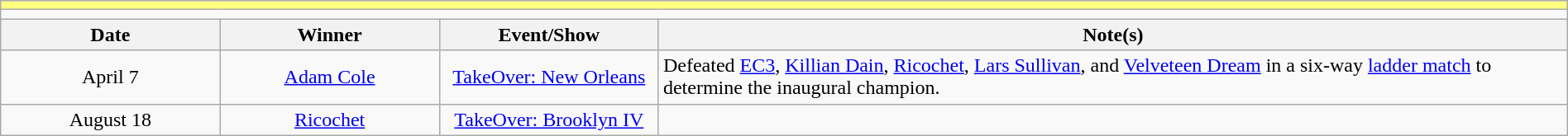<table class="wikitable" style="text-align:center; width:100%;">
<tr style="background:#FFFF80;">
<td colspan="5"></td>
</tr>
<tr>
<td colspan="5"><strong></strong></td>
</tr>
<tr>
<th width=14%>Date</th>
<th width=14%>Winner</th>
<th width=14%>Event/Show</th>
<th width=58%>Note(s)</th>
</tr>
<tr>
<td>April 7</td>
<td><a href='#'>Adam Cole</a></td>
<td><a href='#'>TakeOver: New Orleans</a></td>
<td align=left>Defeated <a href='#'>EC3</a>, <a href='#'>Killian Dain</a>, <a href='#'>Ricochet</a>, <a href='#'>Lars Sullivan</a>, and <a href='#'>Velveteen Dream</a> in a six-way <a href='#'>ladder match</a> to determine the inaugural champion.</td>
</tr>
<tr>
<td>August 18</td>
<td><a href='#'>Ricochet</a></td>
<td><a href='#'>TakeOver: Brooklyn IV</a></td>
<td></td>
</tr>
</table>
